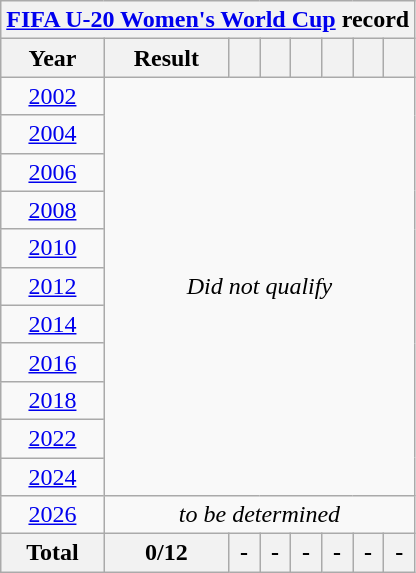<table class="wikitable" style="text-align: center;">
<tr>
<th colspan="8"><a href='#'>FIFA U-20 Women's World Cup</a> record</th>
</tr>
<tr>
<th>Year</th>
<th>Result</th>
<th></th>
<th></th>
<th></th>
<th></th>
<th></th>
<th></th>
</tr>
<tr>
<td> <a href='#'>2002</a></td>
<td colspan="7" rowspan="11"><em>Did not qualify</em></td>
</tr>
<tr>
<td> <a href='#'>2004</a></td>
</tr>
<tr>
<td> <a href='#'>2006</a></td>
</tr>
<tr>
<td> <a href='#'>2008</a></td>
</tr>
<tr>
<td> <a href='#'>2010</a></td>
</tr>
<tr>
<td> <a href='#'>2012</a></td>
</tr>
<tr>
<td> <a href='#'>2014</a></td>
</tr>
<tr>
<td> <a href='#'>2016</a></td>
</tr>
<tr>
<td> <a href='#'>2018</a></td>
</tr>
<tr>
<td> <a href='#'>2022</a></td>
</tr>
<tr>
<td> <a href='#'>2024</a></td>
</tr>
<tr>
<td> <a href='#'>2026</a></td>
<td colspan="7"><em>to be determined</em></td>
</tr>
<tr>
<th><strong>Total</strong></th>
<th><strong>0/12</strong></th>
<th>-</th>
<th>-</th>
<th>-</th>
<th>-</th>
<th>-</th>
<th>-</th>
</tr>
</table>
